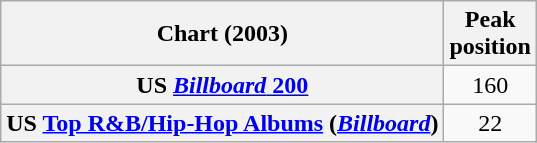<table class="wikitable sortable plainrowheaders" style="text-align:center">
<tr>
<th scope="col">Chart (2003)</th>
<th scope="col">Peak<br>position</th>
</tr>
<tr>
<th scope="row">US <a href='#'><em>Billboard</em> 200</a></th>
<td>160</td>
</tr>
<tr>
<th scope="row">US <a href='#'>Top R&B/Hip-Hop Albums</a> (<em><a href='#'>Billboard</a></em>)</th>
<td>22</td>
</tr>
</table>
